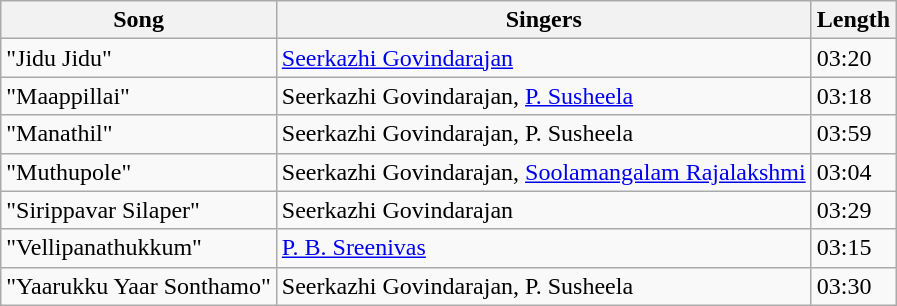<table class="wikitable">
<tr>
<th>Song</th>
<th>Singers</th>
<th>Length</th>
</tr>
<tr>
<td>"Jidu Jidu"</td>
<td><a href='#'>Seerkazhi Govindarajan</a></td>
<td>03:20</td>
</tr>
<tr>
<td>"Maappillai"</td>
<td>Seerkazhi Govindarajan, <a href='#'>P. Susheela</a></td>
<td>03:18</td>
</tr>
<tr>
<td>"Manathil"</td>
<td>Seerkazhi Govindarajan, P. Susheela</td>
<td>03:59</td>
</tr>
<tr>
<td>"Muthupole"</td>
<td>Seerkazhi Govindarajan, <a href='#'>Soolamangalam Rajalakshmi</a></td>
<td>03:04</td>
</tr>
<tr>
<td>"Sirippavar Silaper"</td>
<td>Seerkazhi Govindarajan</td>
<td>03:29</td>
</tr>
<tr>
<td>"Vellipanathukkum"</td>
<td><a href='#'>P. B. Sreenivas</a></td>
<td>03:15</td>
</tr>
<tr>
<td>"Yaarukku Yaar Sonthamo"</td>
<td>Seerkazhi Govindarajan, P. Susheela</td>
<td>03:30</td>
</tr>
</table>
